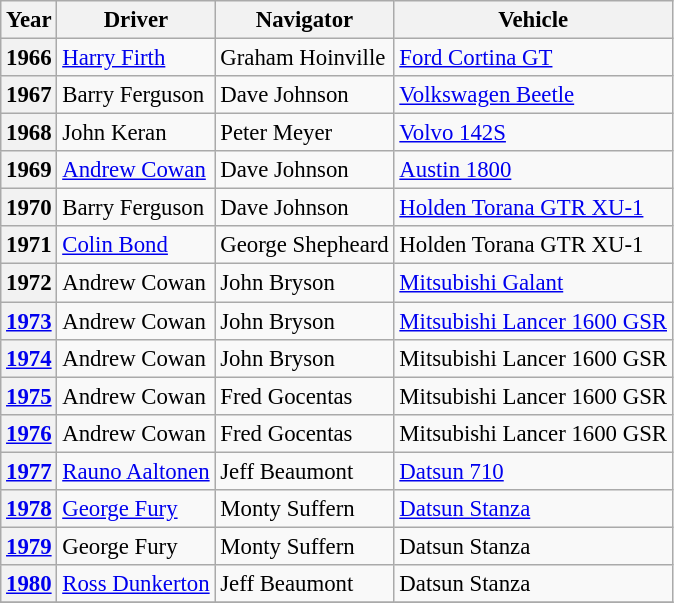<table class="wikitable" style="font-size: 95%;">
<tr>
<th>Year</th>
<th>Driver</th>
<th>Navigator</th>
<th>Vehicle</th>
</tr>
<tr>
<th>1966</th>
<td><a href='#'>Harry Firth</a></td>
<td>Graham Hoinville</td>
<td><a href='#'>Ford Cortina GT</a></td>
</tr>
<tr>
<th>1967</th>
<td>Barry Ferguson</td>
<td>Dave Johnson</td>
<td><a href='#'>Volkswagen Beetle</a></td>
</tr>
<tr>
<th>1968</th>
<td>John Keran</td>
<td>Peter Meyer</td>
<td><a href='#'>Volvo 142S</a></td>
</tr>
<tr>
<th>1969</th>
<td><a href='#'>Andrew Cowan</a></td>
<td>Dave Johnson</td>
<td><a href='#'>Austin 1800</a></td>
</tr>
<tr>
<th>1970</th>
<td>Barry Ferguson</td>
<td>Dave Johnson</td>
<td><a href='#'>Holden Torana GTR XU-1</a></td>
</tr>
<tr>
<th>1971</th>
<td><a href='#'>Colin Bond</a></td>
<td>George Shepheard</td>
<td>Holden Torana GTR XU-1</td>
</tr>
<tr>
<th>1972</th>
<td>Andrew Cowan</td>
<td>John Bryson</td>
<td><a href='#'>Mitsubishi Galant</a></td>
</tr>
<tr>
<th><a href='#'>1973</a></th>
<td>Andrew Cowan</td>
<td>John Bryson</td>
<td><a href='#'>Mitsubishi Lancer 1600 GSR</a></td>
</tr>
<tr>
<th><a href='#'>1974</a></th>
<td>Andrew Cowan</td>
<td>John Bryson</td>
<td>Mitsubishi Lancer 1600 GSR</td>
</tr>
<tr>
<th><a href='#'>1975</a></th>
<td>Andrew Cowan</td>
<td>Fred Gocentas</td>
<td>Mitsubishi Lancer 1600 GSR</td>
</tr>
<tr>
<th><a href='#'>1976</a></th>
<td>Andrew Cowan</td>
<td>Fred Gocentas</td>
<td>Mitsubishi Lancer 1600 GSR</td>
</tr>
<tr>
<th><a href='#'>1977</a></th>
<td><a href='#'>Rauno Aaltonen</a></td>
<td>Jeff Beaumont</td>
<td><a href='#'>Datsun 710</a></td>
</tr>
<tr>
<th><a href='#'>1978</a></th>
<td><a href='#'>George Fury</a></td>
<td>Monty Suffern</td>
<td><a href='#'>Datsun Stanza</a></td>
</tr>
<tr>
<th><a href='#'>1979</a></th>
<td>George Fury</td>
<td>Monty Suffern</td>
<td>Datsun Stanza</td>
</tr>
<tr>
<th><a href='#'>1980</a></th>
<td><a href='#'>Ross Dunkerton</a></td>
<td>Jeff Beaumont</td>
<td>Datsun Stanza</td>
</tr>
<tr>
</tr>
</table>
